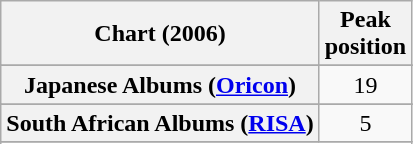<table class="wikitable plainrowheaders sortable" style="text-align:center;">
<tr>
<th scope="col">Chart (2006)</th>
<th scope="col">Peak<br>position</th>
</tr>
<tr>
</tr>
<tr>
</tr>
<tr>
</tr>
<tr>
</tr>
<tr>
</tr>
<tr>
</tr>
<tr>
</tr>
<tr>
</tr>
<tr>
</tr>
<tr>
</tr>
<tr>
</tr>
<tr>
</tr>
<tr>
<th scope="row">Japanese Albums (<a href='#'>Oricon</a>)</th>
<td>19</td>
</tr>
<tr>
</tr>
<tr>
</tr>
<tr>
</tr>
<tr>
</tr>
<tr>
</tr>
<tr>
<th scope="row">South African Albums (<a href='#'>RISA</a>)</th>
<td style="text-align:center;">5</td>
</tr>
<tr>
</tr>
<tr>
</tr>
<tr>
</tr>
<tr>
</tr>
<tr>
</tr>
<tr>
</tr>
<tr>
</tr>
</table>
